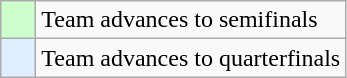<table class="wikitable">
<tr>
<td style="background:#ccffcc;">    </td>
<td>Team advances to semifinals</td>
</tr>
<tr>
<td style="background:#dfefff;">    </td>
<td>Team advances to quarterfinals</td>
</tr>
</table>
